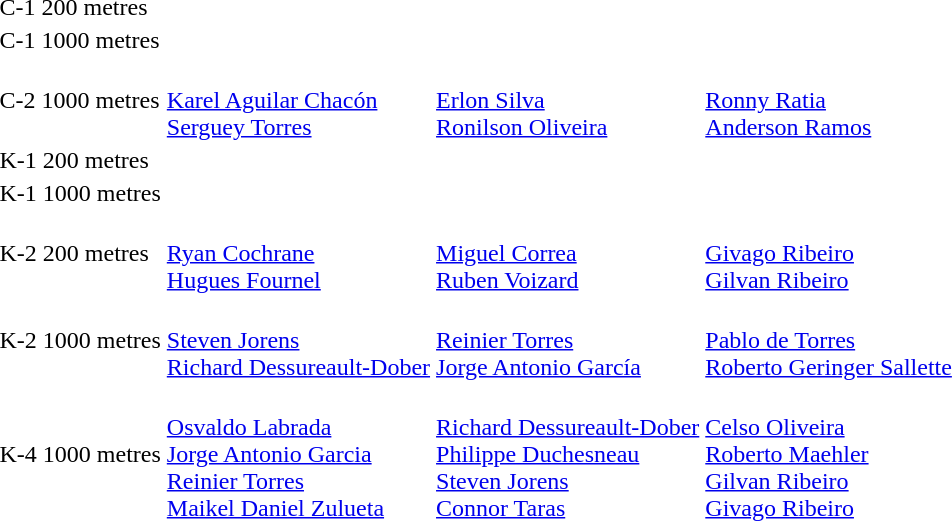<table>
<tr>
<td>C-1 200 metres <br></td>
<td></td>
<td></td>
<td></td>
</tr>
<tr>
<td>C-1 1000 metres <br></td>
<td></td>
<td></td>
<td></td>
</tr>
<tr>
<td>C-2 1000 metres <br></td>
<td><br><a href='#'>Karel Aguilar Chacón</a><br><a href='#'>Serguey Torres</a></td>
<td><br><a href='#'>Erlon Silva</a><br> <a href='#'>Ronilson Oliveira</a></td>
<td><br><a href='#'>Ronny Ratia</a><br> <a href='#'>Anderson Ramos</a></td>
</tr>
<tr>
<td>K-1 200 metres <br></td>
<td></td>
<td></td>
<td></td>
</tr>
<tr>
<td>K-1 1000 metres <br></td>
<td></td>
<td></td>
<td></td>
</tr>
<tr>
<td>K-2 200 metres <br></td>
<td><br><a href='#'>Ryan Cochrane</a><br><a href='#'>Hugues Fournel</a></td>
<td><br><a href='#'>Miguel Correa</a><br><a href='#'>Ruben Voizard</a></td>
<td><br><a href='#'>Givago Ribeiro</a><br><a href='#'>Gilvan Ribeiro</a></td>
</tr>
<tr>
<td>K-2 1000 metres <br></td>
<td><br><a href='#'>Steven Jorens</a><br><a href='#'>Richard Dessureault-Dober</a></td>
<td><br><a href='#'>Reinier Torres</a><br> <a href='#'>Jorge Antonio García</a></td>
<td><br><a href='#'>Pablo de Torres</a><br> <a href='#'>Roberto Geringer Sallette</a></td>
</tr>
<tr>
<td>K-4 1000 metres <br></td>
<td><br><a href='#'>Osvaldo Labrada</a><br><a href='#'>Jorge Antonio Garcia</a><br> <a href='#'>Reinier Torres</a><br> <a href='#'>Maikel Daniel Zulueta</a></td>
<td><br><a href='#'>Richard Dessureault-Dober</a><br> <a href='#'>Philippe Duchesneau</a><br> <a href='#'>Steven Jorens</a><br> <a href='#'>Connor Taras</a></td>
<td><br><a href='#'>Celso Oliveira</a><br> <a href='#'>Roberto Maehler</a><br> <a href='#'>Gilvan Ribeiro</a><br> <a href='#'>Givago Ribeiro</a></td>
</tr>
</table>
